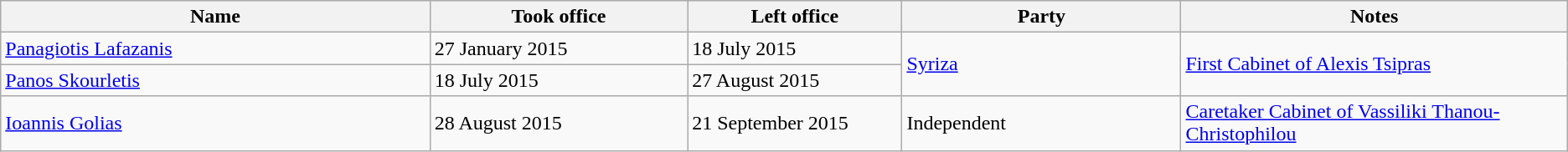<table class="wikitable">
<tr>
<th width="20%">Name</th>
<th width="12%">Took office</th>
<th width="10%">Left office</th>
<th width="13%">Party</th>
<th width="18%">Notes</th>
</tr>
<tr>
<td><a href='#'>Panagiotis Lafazanis</a></td>
<td>27 January 2015</td>
<td>18 July 2015</td>
<td rowspan=2><a href='#'>Syriza</a></td>
<td rowspan=2><a href='#'>First Cabinet of Alexis Tsipras</a></td>
</tr>
<tr>
<td><a href='#'>Panos Skourletis</a></td>
<td>18 July 2015</td>
<td>27 August 2015</td>
</tr>
<tr>
<td><a href='#'>Ioannis Golias</a></td>
<td>28 August 2015</td>
<td>21 September 2015</td>
<td>Independent</td>
<td><a href='#'>Caretaker Cabinet of Vassiliki Thanou-Christophilou</a></td>
</tr>
</table>
